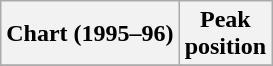<table class="wikitable plainrowheaders" style="text-align:center">
<tr>
<th scope="col">Chart (1995–96)</th>
<th scope="col">Peak<br>position</th>
</tr>
<tr>
</tr>
</table>
